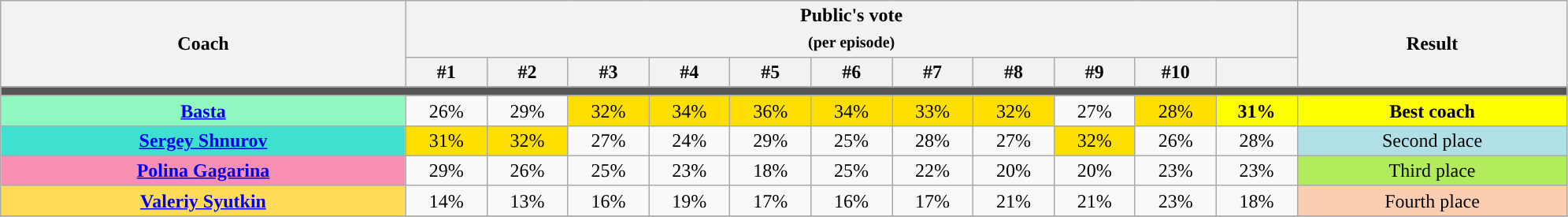<table class="wikitable sortable" style="text-align:center; width:105%;">
<tr>
<th rowspan=2 style="width:15%;">Coach</th>
<th colspan=11 style="width:10%;">Public's vote<br><sub>(per episode)</sub></th>
<th rowspan=2 style="width:10%;">Result</th>
</tr>
<tr>
<th style="width:3%;">#1</th>
<th style="width:3%;">#2</th>
<th style="width:3%;">#3</th>
<th style="width:3%;">#4</th>
<th style="width:3%;">#5</th>
<th style="width:3%;">#6</th>
<th style="width:3%;">#7</th>
<th style="width:3%;">#8</th>
<th style="width:3%;">#9</th>
<th style="width:3%;">#10</th>
<th style="width:3%;"></th>
</tr>
<tr>
<td colspan=16 style="background:#555;"></td>
</tr>
<tr>
<th style="background:#8ff7c0;"><a href='#'>Basta</a></th>
<td>26%</td>
<td>29%</td>
<td style="background:#fedf00;">32%</td>
<td style="background:#fedf00;">34%</td>
<td style="background:#fedf00;">36%</td>
<td style="background:#fedf00;">34%</td>
<td style="background:#fedf00;">33%</td>
<td style="background:#fedf00;">32%</td>
<td>27%</td>
<td style="background:#fedf00;">28%</td>
<td style="background:yellow;"><strong>31%</strong></td>
<td style="background:yellow;"><strong>Best coach</strong></td>
</tr>
<tr>
<th style="background:turquoise;"><a href='#'>Sergey Shnurov</a></th>
<td style="background:#fedf00;">31%</td>
<td style="background:#fedf00;">32%</td>
<td>27%</td>
<td>24%</td>
<td>29%</td>
<td>25%</td>
<td>28%</td>
<td>27%</td>
<td style="background:#fedf00;">32%</td>
<td>26%</td>
<td>28%</td>
<td style="background:#B0E0E6;">Second place</td>
</tr>
<tr>
<th style="background:#f78fb2;"><a href='#'>Polina Gagarina</a></th>
<td>29%</td>
<td>26%</td>
<td>25%</td>
<td>23%</td>
<td>18%</td>
<td>25%</td>
<td>22%</td>
<td>20%</td>
<td>20%</td>
<td>23%</td>
<td>23%</td>
<td style="background:#B2EC5D;">Third place</td>
</tr>
<tr>
<th style="background:#ffdb58"><a href='#'>Valeriy Syutkin</a></th>
<td>14%</td>
<td>13%</td>
<td>16%</td>
<td>19%</td>
<td>17%</td>
<td>16%</td>
<td>17%</td>
<td>21%</td>
<td>21%</td>
<td>23%</td>
<td>18%</td>
<td style="background:#FBCEB1;">Fourth place</td>
</tr>
<tr>
</tr>
</table>
